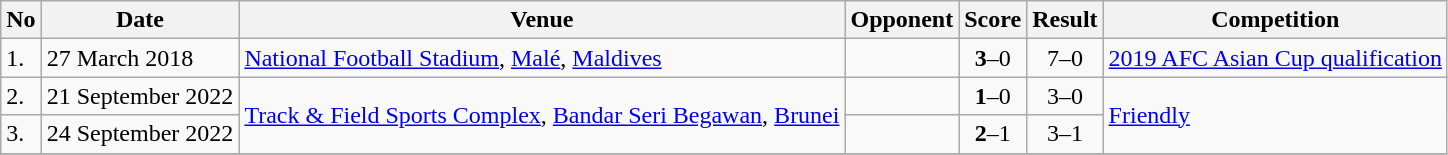<table class="wikitable" style="font-size:100%;">
<tr>
<th>No</th>
<th>Date</th>
<th>Venue</th>
<th>Opponent</th>
<th>Score</th>
<th>Result</th>
<th>Competition</th>
</tr>
<tr>
<td>1.</td>
<td>27 March 2018</td>
<td><a href='#'>National Football Stadium</a>, <a href='#'>Malé</a>, <a href='#'>Maldives</a></td>
<td></td>
<td align=center><strong>3</strong>–0</td>
<td align=center>7–0</td>
<td><a href='#'>2019 AFC Asian Cup qualification</a></td>
</tr>
<tr>
<td>2.</td>
<td>21 September 2022</td>
<td rowspan=2><a href='#'>Track & Field Sports Complex</a>, <a href='#'>Bandar Seri Begawan</a>, <a href='#'>Brunei</a></td>
<td></td>
<td align=center><strong>1</strong>–0</td>
<td align=center>3–0</td>
<td rowspan=2><a href='#'>Friendly</a></td>
</tr>
<tr>
<td>3.</td>
<td>24 September 2022</td>
<td></td>
<td align=center><strong>2</strong>–1</td>
<td align=center>3–1</td>
</tr>
<tr>
</tr>
</table>
